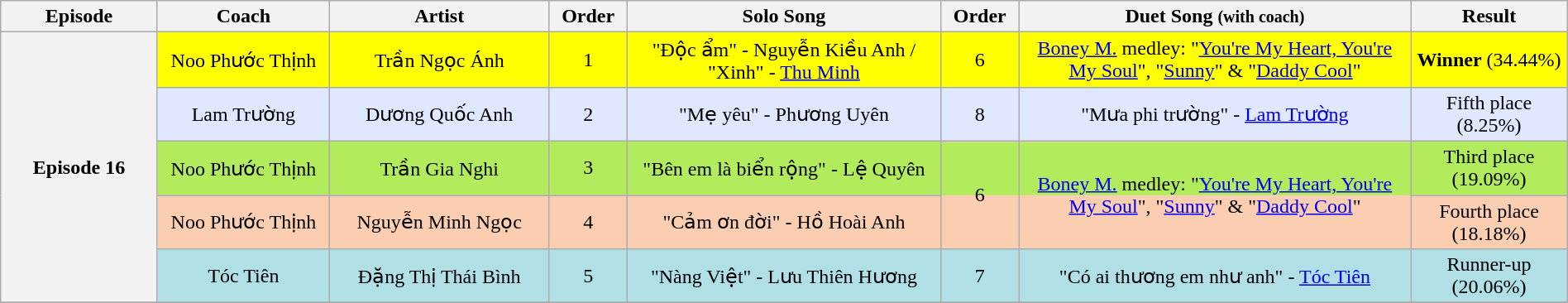<table class="wikitable" style="text-align:center; width:100%;">
<tr>
<th style="width:10%;">Episode</th>
<th style="width:11%;">Coach</th>
<th style="width:14%;">Artist</th>
<th style="width:05%;">Order</th>
<th style="width:20%;">Solo Song</th>
<th style="width:05%;">Order</th>
<th style="width:25%;">Duet Song <small>(with coach)</small></th>
<th style="width:10%;">Result</th>
</tr>
<tr>
<th rowspan="5" scope="row">Episode 16<br><small></small></th>
<td style="background:yellow;">Noo Phước Thịnh</td>
<td style="background:yellow;">Trần Ngọc Ánh</td>
<td style="background:yellow;">1</td>
<td style="background:yellow;">"Độc ẩm" - Nguyễn Kiều Anh / "Xinh" - <a href='#'>Thu Minh</a></td>
<td style="background:yellow;">6</td>
<td style="background:yellow;"><a href='#'>Boney M.</a> medley: "<a href='#'>You're My Heart, You're My Soul</a>", "<a href='#'>Sunny</a>" & "<a href='#'>Daddy Cool</a>"</td>
<td style="background:yellow;"><strong>Winner</strong> (34.44%)</td>
</tr>
<tr>
<td style="background:#E0E8FF;">Lam Trường</td>
<td style="background:#E0E8FF;">Dương Quốc Anh</td>
<td style="background:#E0E8FF;">2</td>
<td style="background:#E0E8FF;">"Mẹ yêu" - Phương Uyên</td>
<td style="background:#E0E8FF;">8</td>
<td style="background:#E0E8FF;">"Mưa phi trường" - <a href='#'>Lam Trường</a></td>
<td style="background:#E0E8FF;">Fifth place (8.25%)</td>
</tr>
<tr>
<td style="background:#B2EC5D;">Noo Phước Thịnh</td>
<td style="background:#B2EC5D;">Trần Gia Nghi</td>
<td style="background:#B2EC5D;">3</td>
<td style="background:#B2EC5D;">"Bên em là biển rộng" - Lệ Quyên</td>
<td style="background-color:#b2ec5d;background:linear-gradient(to bottom,#b2ec5d 50%,#fbceb1 50%)" rowspan="2">6</td>
<td style="background-color:#b2ec5d;background:linear-gradient(to bottom,#b2ec5d 50%,#fbceb1 50%)" rowspan="2"><a href='#'>Boney M.</a> medley: "<a href='#'>You're My Heart, You're My Soul</a>", "<a href='#'>Sunny</a>" & "<a href='#'>Daddy Cool</a>"</td>
<td style="background:#B2EC5D;">Third place (19.09%)</td>
</tr>
<tr>
<td style="background:#FBCEB1;">Noo Phước Thịnh</td>
<td style="background:#FBCEB1;">Nguyễn Minh Ngọc</td>
<td style="background:#FBCEB1;">4</td>
<td style="background:#FBCEB1;">"Cảm ơn đời" - Hồ Hoài Anh</td>
<td style="background:#FBCEB1;">Fourth place (18.18%)</td>
</tr>
<tr>
<td style="background:#B0E0E6;">Tóc Tiên</td>
<td style="background:#B0E0E6;">Đặng Thị Thái Bình</td>
<td style="background:#B0E0E6;">5</td>
<td style="background:#B0E0E6;">"Nàng Việt" - Lưu Thiên Hương</td>
<td style="background:#B0E0E6;">7</td>
<td style="background:#B0E0E6;">"Có ai thương em như anh" - <a href='#'>Tóc Tiên</a></td>
<td style="background:#B0E0E6;">Runner-up (20.06%)</td>
</tr>
<tr>
</tr>
</table>
